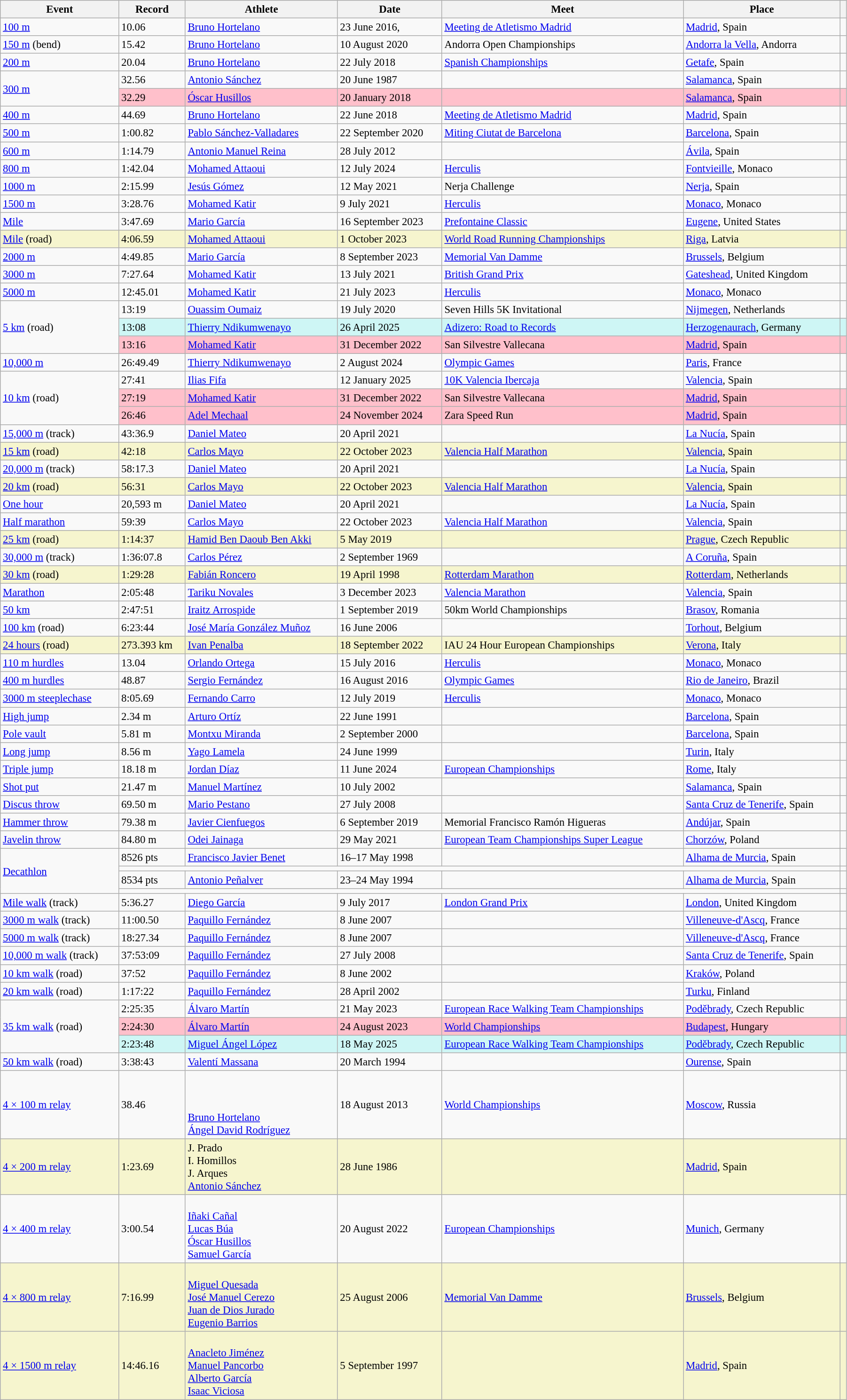<table class="wikitable" style="font-size:95%; width: 95%;">
<tr>
<th>Event</th>
<th>Record</th>
<th>Athlete</th>
<th>Date</th>
<th>Meet</th>
<th>Place</th>
<th></th>
</tr>
<tr>
<td><a href='#'>100 m</a></td>
<td>10.06 </td>
<td><a href='#'>Bruno Hortelano</a></td>
<td>23 June 2016,</td>
<td><a href='#'>Meeting de Atletismo Madrid</a></td>
<td><a href='#'>Madrid</a>, Spain</td>
<td></td>
</tr>
<tr>
<td><a href='#'>150 m</a> (bend)</td>
<td>15.42 </td>
<td><a href='#'>Bruno Hortelano</a></td>
<td>10 August 2020</td>
<td>Andorra Open Championships</td>
<td><a href='#'>Andorra la Vella</a>, Andorra</td>
<td></td>
</tr>
<tr>
<td><a href='#'>200 m</a></td>
<td>20.04 </td>
<td><a href='#'>Bruno Hortelano</a></td>
<td>22 July 2018</td>
<td><a href='#'>Spanish Championships</a></td>
<td><a href='#'>Getafe</a>, Spain</td>
<td></td>
</tr>
<tr>
<td rowspan=2><a href='#'>300 m</a></td>
<td>32.56</td>
<td><a href='#'>Antonio Sánchez</a></td>
<td>20 June 1987</td>
<td></td>
<td><a href='#'>Salamanca</a>, Spain</td>
<td></td>
</tr>
<tr style="background:pink">
<td>32.29</td>
<td><a href='#'>Óscar Husillos</a></td>
<td>20 January 2018</td>
<td></td>
<td><a href='#'>Salamanca</a>, Spain</td>
<td></td>
</tr>
<tr>
<td><a href='#'>400 m</a></td>
<td>44.69</td>
<td><a href='#'>Bruno Hortelano</a></td>
<td>22 June 2018</td>
<td><a href='#'>Meeting de Atletismo Madrid</a></td>
<td><a href='#'>Madrid</a>, Spain</td>
<td></td>
</tr>
<tr>
<td><a href='#'>500 m</a></td>
<td>1:00.82</td>
<td><a href='#'>Pablo Sánchez-Valladares</a></td>
<td>22 September 2020</td>
<td><a href='#'>Miting Ciutat de Barcelona</a></td>
<td><a href='#'>Barcelona</a>, Spain</td>
<td></td>
</tr>
<tr>
<td><a href='#'>600 m</a></td>
<td>1:14.79 </td>
<td><a href='#'>Antonio Manuel Reina</a></td>
<td>28 July 2012</td>
<td></td>
<td><a href='#'>Ávila</a>, Spain</td>
<td></td>
</tr>
<tr>
<td><a href='#'>800 m</a></td>
<td>1:42.04</td>
<td><a href='#'>Mohamed Attaoui</a></td>
<td>12 July 2024</td>
<td><a href='#'>Herculis</a></td>
<td><a href='#'>Fontvieille</a>, Monaco</td>
<td></td>
</tr>
<tr>
<td><a href='#'>1000 m</a></td>
<td>2:15.99</td>
<td><a href='#'>Jesús Gómez</a></td>
<td>12 May 2021</td>
<td>Nerja Challenge</td>
<td><a href='#'>Nerja</a>, Spain</td>
<td></td>
</tr>
<tr>
<td><a href='#'>1500 m</a></td>
<td>3:28.76</td>
<td><a href='#'>Mohamed Katir</a></td>
<td>9 July 2021</td>
<td><a href='#'>Herculis</a></td>
<td><a href='#'>Monaco</a>, Monaco</td>
<td></td>
</tr>
<tr>
<td><a href='#'>Mile</a></td>
<td>3:47.69</td>
<td><a href='#'>Mario García</a></td>
<td>16 September 2023</td>
<td><a href='#'>Prefontaine Classic</a></td>
<td><a href='#'>Eugene</a>, United States</td>
<td></td>
</tr>
<tr style="background:#f6F5CE;">
<td><a href='#'>Mile</a> (road)</td>
<td>4:06.59</td>
<td><a href='#'>Mohamed Attaoui</a></td>
<td>1 October 2023</td>
<td><a href='#'>World Road Running Championships</a></td>
<td><a href='#'>Riga</a>, Latvia</td>
<td></td>
</tr>
<tr>
<td><a href='#'>2000 m</a></td>
<td>4:49.85</td>
<td><a href='#'>Mario García</a></td>
<td>8 September 2023</td>
<td><a href='#'>Memorial Van Damme</a></td>
<td><a href='#'>Brussels</a>, Belgium</td>
<td></td>
</tr>
<tr>
<td><a href='#'>3000 m</a></td>
<td>7:27.64</td>
<td><a href='#'>Mohamed Katir</a></td>
<td>13 July 2021</td>
<td><a href='#'>British Grand Prix</a></td>
<td><a href='#'>Gateshead</a>, United Kingdom</td>
<td></td>
</tr>
<tr>
<td><a href='#'>5000 m</a></td>
<td>12:45.01</td>
<td><a href='#'>Mohamed Katir</a></td>
<td>21 July 2023</td>
<td><a href='#'>Herculis</a></td>
<td><a href='#'>Monaco</a>, Monaco</td>
<td></td>
</tr>
<tr>
<td rowspan=3><a href='#'>5 km</a> (road)</td>
<td>13:19</td>
<td><a href='#'>Ouassim Oumaiz</a></td>
<td>19 July 2020</td>
<td>Seven Hills 5K Invitational</td>
<td><a href='#'>Nijmegen</a>, Netherlands</td>
<td></td>
</tr>
<tr bgcolor=#CEF6F5>
<td>13:08</td>
<td><a href='#'>Thierry Ndikumwenayo</a></td>
<td>26 April 2025</td>
<td><a href='#'>Adizero: Road to Records</a></td>
<td><a href='#'>Herzogenaurach</a>, Germany</td>
<td></td>
</tr>
<tr style="background:pink">
<td>13:16 </td>
<td><a href='#'>Mohamed Katir</a></td>
<td>31 December 2022</td>
<td>San Silvestre Vallecana</td>
<td><a href='#'>Madrid</a>, Spain</td>
<td></td>
</tr>
<tr>
<td><a href='#'>10,000 m</a></td>
<td>26:49.49</td>
<td><a href='#'>Thierry Ndikumwenayo</a></td>
<td>2 August 2024</td>
<td><a href='#'>Olympic Games</a></td>
<td><a href='#'>Paris</a>, France</td>
<td></td>
</tr>
<tr>
<td rowspan=3><a href='#'>10 km</a> (road)</td>
<td>27:41</td>
<td><a href='#'>Ilias Fifa</a></td>
<td>12 January 2025</td>
<td><a href='#'>10K Valencia Ibercaja</a></td>
<td><a href='#'>Valencia</a>, Spain</td>
<td></td>
</tr>
<tr style="background:pink">
<td>27:19 </td>
<td><a href='#'>Mohamed Katir</a></td>
<td>31 December 2022</td>
<td>San Silvestre Vallecana</td>
<td><a href='#'>Madrid</a>, Spain</td>
<td></td>
</tr>
<tr style="background:pink">
<td>26:46 </td>
<td><a href='#'>Adel Mechaal</a></td>
<td>24 November 2024</td>
<td>Zara Speed Run</td>
<td><a href='#'>Madrid</a>, Spain</td>
<td></td>
</tr>
<tr>
<td><a href='#'>15,000 m</a> (track)</td>
<td>43:36.9</td>
<td><a href='#'>Daniel Mateo</a></td>
<td>20 April 2021</td>
<td></td>
<td><a href='#'>La Nucía</a>, Spain</td>
<td></td>
</tr>
<tr style="background:#f6F5CE;">
<td><a href='#'>15 km</a> (road)</td>
<td>42:18</td>
<td><a href='#'>Carlos Mayo</a></td>
<td>22 October 2023</td>
<td><a href='#'>Valencia Half Marathon</a></td>
<td><a href='#'>Valencia</a>, Spain</td>
<td></td>
</tr>
<tr>
<td><a href='#'>20,000 m</a> (track)</td>
<td>58:17.3</td>
<td><a href='#'>Daniel Mateo</a></td>
<td>20 April 2021</td>
<td></td>
<td><a href='#'>La Nucía</a>, Spain</td>
<td></td>
</tr>
<tr style="background:#f6F5CE;">
<td><a href='#'>20 km</a> (road)</td>
<td>56:31</td>
<td><a href='#'>Carlos Mayo</a></td>
<td>22 October 2023</td>
<td><a href='#'>Valencia Half Marathon</a></td>
<td><a href='#'>Valencia</a>, Spain</td>
<td></td>
</tr>
<tr>
<td><a href='#'>One hour</a></td>
<td>20,593 m</td>
<td><a href='#'>Daniel Mateo</a></td>
<td>20 April 2021</td>
<td></td>
<td><a href='#'>La Nucía</a>, Spain</td>
<td></td>
</tr>
<tr>
<td><a href='#'>Half marathon</a></td>
<td>59:39</td>
<td><a href='#'>Carlos Mayo</a></td>
<td>22 October 2023</td>
<td><a href='#'>Valencia Half Marathon</a></td>
<td><a href='#'>Valencia</a>, Spain</td>
<td></td>
</tr>
<tr style="background:#f6F5CE;">
<td><a href='#'>25 km</a> (road)</td>
<td>1:14:37</td>
<td><a href='#'>Hamid Ben Daoub Ben Akki</a></td>
<td>5 May 2019</td>
<td></td>
<td><a href='#'>Prague</a>, Czech Republic</td>
<td></td>
</tr>
<tr>
<td><a href='#'>30,000 m</a> (track)</td>
<td>1:36:07.8</td>
<td><a href='#'>Carlos Pérez</a></td>
<td>2 September 1969</td>
<td></td>
<td><a href='#'>A Coruña</a>, Spain</td>
<td></td>
</tr>
<tr style="background:#f6F5CE;">
<td><a href='#'>30 km</a> (road)</td>
<td>1:29:28</td>
<td><a href='#'>Fabián Roncero</a></td>
<td>19 April 1998</td>
<td><a href='#'>Rotterdam Marathon</a></td>
<td><a href='#'>Rotterdam</a>, Netherlands</td>
<td></td>
</tr>
<tr>
<td><a href='#'>Marathon</a></td>
<td>2:05:48</td>
<td><a href='#'>Tariku Novales</a></td>
<td>3 December 2023</td>
<td><a href='#'>Valencia Marathon</a></td>
<td><a href='#'>Valencia</a>, Spain</td>
<td></td>
</tr>
<tr>
<td><a href='#'>50 km</a></td>
<td>2:47:51</td>
<td><a href='#'>Iraitz Arrospide</a></td>
<td>1 September 2019</td>
<td>50km World Championships</td>
<td><a href='#'>Brasov</a>, Romania</td>
<td></td>
</tr>
<tr>
<td><a href='#'>100 km</a> (road)</td>
<td>6:23:44</td>
<td><a href='#'>José María González Muñoz</a></td>
<td>16 June 2006</td>
<td></td>
<td><a href='#'>Torhout</a>, Belgium</td>
<td></td>
</tr>
<tr style="background:#f6F5CE;">
<td><a href='#'>24 hours</a> (road)</td>
<td>273.393 km</td>
<td><a href='#'>Ivan Penalba</a></td>
<td>18 September 2022</td>
<td>IAU 24 Hour European Championships</td>
<td><a href='#'>Verona</a>, Italy</td>
<td></td>
</tr>
<tr>
<td><a href='#'>110 m hurdles</a></td>
<td>13.04 </td>
<td><a href='#'>Orlando Ortega</a></td>
<td>15 July 2016</td>
<td><a href='#'>Herculis</a></td>
<td><a href='#'>Monaco</a>, Monaco</td>
<td></td>
</tr>
<tr>
<td><a href='#'>400 m hurdles</a></td>
<td>48.87</td>
<td><a href='#'>Sergio Fernández</a></td>
<td>16 August 2016</td>
<td><a href='#'>Olympic Games</a></td>
<td><a href='#'>Rio de Janeiro</a>, Brazil</td>
<td></td>
</tr>
<tr>
<td><a href='#'>3000 m steeplechase</a></td>
<td>8:05.69</td>
<td><a href='#'>Fernando Carro</a></td>
<td>12 July 2019</td>
<td><a href='#'>Herculis</a></td>
<td><a href='#'>Monaco</a>, Monaco</td>
<td></td>
</tr>
<tr>
<td><a href='#'>High jump</a></td>
<td>2.34 m</td>
<td><a href='#'>Arturo Ortíz</a></td>
<td>22 June 1991</td>
<td></td>
<td><a href='#'>Barcelona</a>, Spain</td>
<td></td>
</tr>
<tr>
<td><a href='#'>Pole vault</a></td>
<td>5.81 m</td>
<td><a href='#'>Montxu Miranda</a></td>
<td>2 September 2000</td>
<td></td>
<td><a href='#'>Barcelona</a>, Spain</td>
<td></td>
</tr>
<tr>
<td><a href='#'>Long jump</a></td>
<td>8.56 m </td>
<td><a href='#'>Yago Lamela</a></td>
<td>24 June 1999</td>
<td></td>
<td><a href='#'>Turin</a>, Italy</td>
<td></td>
</tr>
<tr>
<td><a href='#'>Triple jump</a></td>
<td>18.18 m </td>
<td><a href='#'>Jordan Díaz</a></td>
<td>11 June 2024</td>
<td><a href='#'>European Championships</a></td>
<td><a href='#'>Rome</a>, Italy</td>
<td></td>
</tr>
<tr>
<td><a href='#'>Shot put</a></td>
<td>21.47 m</td>
<td><a href='#'>Manuel Martínez</a></td>
<td>10 July 2002</td>
<td></td>
<td><a href='#'>Salamanca</a>, Spain</td>
<td></td>
</tr>
<tr>
<td><a href='#'>Discus throw</a></td>
<td>69.50 m</td>
<td><a href='#'>Mario Pestano</a></td>
<td>27 July 2008</td>
<td></td>
<td><a href='#'>Santa Cruz de Tenerife</a>, Spain</td>
<td></td>
</tr>
<tr>
<td><a href='#'>Hammer throw</a></td>
<td>79.38 m</td>
<td><a href='#'>Javier Cienfuegos</a></td>
<td>6 September 2019</td>
<td>Memorial Francisco Ramón Higueras</td>
<td><a href='#'>Andújar</a>, Spain</td>
<td></td>
</tr>
<tr>
<td><a href='#'>Javelin throw</a></td>
<td>84.80 m</td>
<td><a href='#'>Odei Jainaga</a></td>
<td>29 May 2021</td>
<td><a href='#'>European Team Championships Super League</a></td>
<td><a href='#'>Chorzów</a>, Poland</td>
<td></td>
</tr>
<tr>
<td rowspan=4><a href='#'>Decathlon</a></td>
<td>8526 pts</td>
<td><a href='#'>Francisco Javier Benet</a></td>
<td>16–17 May 1998</td>
<td></td>
<td><a href='#'>Alhama de Murcia</a>, Spain</td>
<td></td>
</tr>
<tr>
<td colspan=5></td>
<td></td>
</tr>
<tr -style="background:pink">
<td>8534 pts</td>
<td><a href='#'>Antonio Peñalver</a></td>
<td>23–24 May 1994</td>
<td></td>
<td><a href='#'>Alhama de Murcia</a>, Spain</td>
<td></td>
</tr>
<tr -style="background:pink">
<td colspan=5></td>
<td></td>
</tr>
<tr>
<td><a href='#'>Mile walk</a> (track)</td>
<td>5:36.27</td>
<td><a href='#'>Diego García</a></td>
<td>9 July 2017</td>
<td><a href='#'>London Grand Prix</a></td>
<td><a href='#'>London</a>, United Kingdom</td>
<td></td>
</tr>
<tr>
<td><a href='#'>3000 m walk</a> (track)</td>
<td>11:00.50</td>
<td><a href='#'>Paquillo Fernández</a></td>
<td>8 June 2007</td>
<td></td>
<td><a href='#'>Villeneuve-d'Ascq</a>, France</td>
<td></td>
</tr>
<tr>
<td><a href='#'>5000 m walk</a> (track)</td>
<td>18:27.34</td>
<td><a href='#'>Paquillo Fernández</a></td>
<td>8 June 2007</td>
<td></td>
<td><a href='#'>Villeneuve-d'Ascq</a>, France</td>
<td></td>
</tr>
<tr>
<td><a href='#'>10,000 m walk</a> (track)</td>
<td>37:53:09</td>
<td><a href='#'>Paquillo Fernández</a></td>
<td>27 July 2008</td>
<td></td>
<td><a href='#'>Santa Cruz de Tenerife</a>, Spain</td>
<td></td>
</tr>
<tr>
<td><a href='#'>10 km walk</a> (road)</td>
<td>37:52</td>
<td><a href='#'>Paquillo Fernández</a></td>
<td>8 June 2002</td>
<td></td>
<td><a href='#'>Kraków</a>, Poland</td>
<td></td>
</tr>
<tr>
<td><a href='#'>20 km walk</a> (road)</td>
<td>1:17:22</td>
<td><a href='#'>Paquillo Fernández</a></td>
<td>28 April 2002</td>
<td></td>
<td><a href='#'>Turku</a>, Finland</td>
<td></td>
</tr>
<tr>
<td rowspan=3><a href='#'>35 km walk</a> (road)</td>
<td>2:25:35</td>
<td><a href='#'>Álvaro Martín</a></td>
<td>21 May 2023</td>
<td><a href='#'>European Race Walking Team Championships</a></td>
<td><a href='#'>Poděbrady</a>, Czech Republic</td>
<td></td>
</tr>
<tr style="background:pink">
<td>2:24:30</td>
<td><a href='#'>Álvaro Martín</a></td>
<td>24 August 2023</td>
<td><a href='#'>World Championships</a></td>
<td><a href='#'>Budapest</a>, Hungary</td>
<td></td>
</tr>
<tr bgcolor="#CEF6F5">
<td>2:23:48</td>
<td><a href='#'>Miguel Ángel López</a></td>
<td>18 May 2025</td>
<td><a href='#'>European Race Walking Team Championships</a></td>
<td><a href='#'>Poděbrady</a>, Czech Republic</td>
<td></td>
</tr>
<tr>
<td><a href='#'>50 km walk</a> (road)</td>
<td>3:38:43</td>
<td><a href='#'>Valentí Massana</a></td>
<td>20 March 1994</td>
<td></td>
<td><a href='#'>Ourense</a>, Spain</td>
<td></td>
</tr>
<tr>
<td><a href='#'>4 × 100 m relay</a></td>
<td>38.46</td>
<td><br><br><br><a href='#'>Bruno Hortelano</a><br><a href='#'>Ángel David Rodríguez</a></td>
<td>18 August 2013</td>
<td><a href='#'>World Championships</a></td>
<td><a href='#'>Moscow</a>, Russia</td>
<td></td>
</tr>
<tr style="background:#f6F5CE;">
<td><a href='#'>4 × 200 m relay</a></td>
<td>1:23.69</td>
<td>J. Prado<br>I. Homillos<br>J. Arques<br><a href='#'>Antonio Sánchez</a></td>
<td>28 June 1986</td>
<td></td>
<td><a href='#'>Madrid</a>, Spain</td>
<td></td>
</tr>
<tr>
<td><a href='#'>4 × 400 m relay</a></td>
<td>3:00.54</td>
<td><br><a href='#'>Iñaki Cañal</a><br><a href='#'>Lucas Búa</a><br><a href='#'>Óscar Husillos</a><br><a href='#'>Samuel García</a></td>
<td>20 August 2022</td>
<td><a href='#'>European Championships</a></td>
<td><a href='#'>Munich</a>, Germany</td>
<td></td>
</tr>
<tr style="background:#f6F5CE;">
<td><a href='#'>4 × 800 m relay</a></td>
<td>7:16.99</td>
<td><br><a href='#'>Miguel Quesada</a><br><a href='#'>José Manuel Cerezo</a><br><a href='#'>Juan de Dios Jurado</a><br><a href='#'>Eugenio Barrios</a></td>
<td>25 August 2006</td>
<td><a href='#'>Memorial Van Damme</a></td>
<td><a href='#'>Brussels</a>, Belgium</td>
<td></td>
</tr>
<tr style="background:#f6F5CE;">
<td><a href='#'>4 × 1500 m relay</a></td>
<td>14:46.16</td>
<td><br><a href='#'>Anacleto Jiménez</a><br><a href='#'>Manuel Pancorbo</a><br><a href='#'>Alberto García</a><br><a href='#'>Isaac Viciosa</a></td>
<td>5 September 1997</td>
<td></td>
<td><a href='#'>Madrid</a>, Spain</td>
<td></td>
</tr>
</table>
